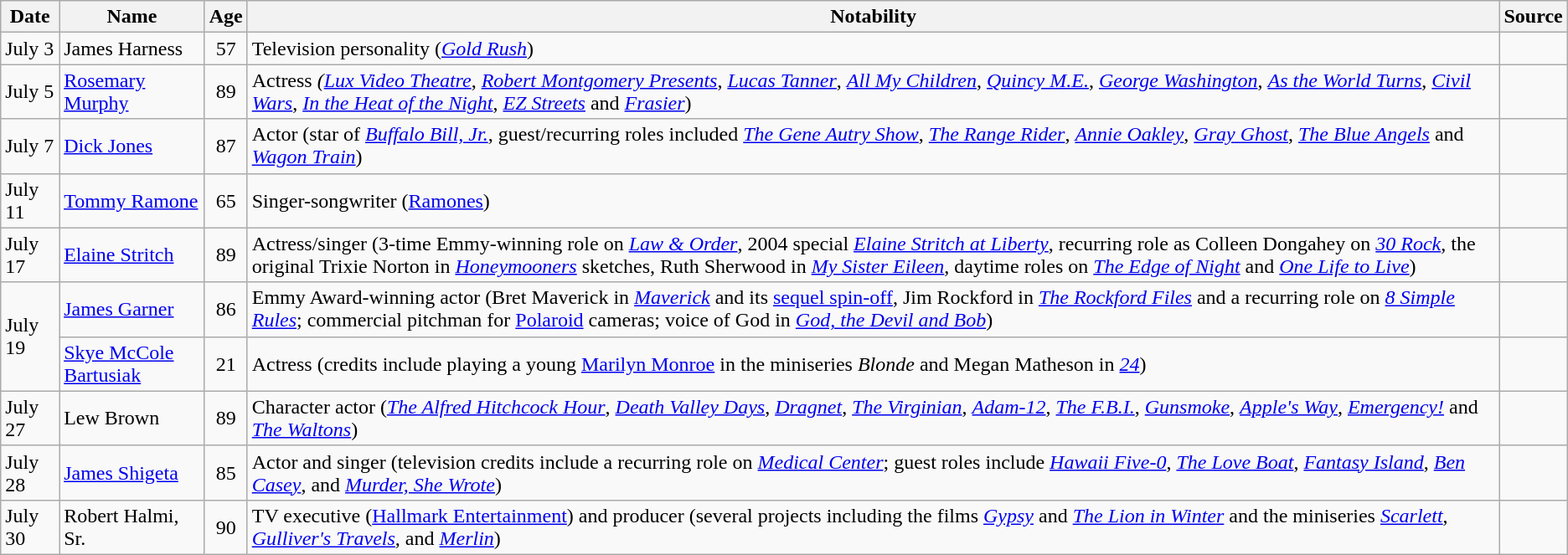<table class="wikitable sortable">
<tr ">
<th>Date</th>
<th>Name</th>
<th>Age</th>
<th class="unsortable">Notability</th>
<th class="unsortable">Source</th>
</tr>
<tr>
<td>July 3</td>
<td>James Harness</td>
<td style="text-align:center;">57</td>
<td>Television personality (<em><a href='#'>Gold Rush</a></em>)</td>
<td></td>
</tr>
<tr>
<td>July 5</td>
<td><a href='#'>Rosemary Murphy</a></td>
<td style="text-align:center;">89</td>
<td>Actress <em>(<a href='#'>Lux Video Theatre</a></em>, <em><a href='#'>Robert Montgomery Presents</a></em>, <em><a href='#'>Lucas Tanner</a></em>, <em><a href='#'>All My Children</a></em>, <em><a href='#'>Quincy M.E.</a></em>, <em><a href='#'>George Washington</a></em>, <em><a href='#'>As the World Turns</a></em>, <em><a href='#'>Civil Wars</a></em>, <em><a href='#'>In the Heat of the Night</a></em>, <em><a href='#'>EZ Streets</a></em> and <em><a href='#'>Frasier</a></em>)</td>
<td></td>
</tr>
<tr>
<td>July 7</td>
<td><a href='#'>Dick Jones</a></td>
<td style="text-align:center;">87</td>
<td>Actor (star of <em><a href='#'>Buffalo Bill, Jr.</a></em>, guest/recurring roles included <em><a href='#'>The Gene Autry Show</a></em>, <em><a href='#'>The Range Rider</a></em>, <em><a href='#'>Annie Oakley</a></em>, <em><a href='#'>Gray Ghost</a></em>, <em><a href='#'>The Blue Angels</a></em> and <em><a href='#'>Wagon Train</a></em>)</td>
<td></td>
</tr>
<tr>
<td>July 11</td>
<td><a href='#'>Tommy Ramone</a></td>
<td style="text-align:center;">65</td>
<td>Singer-songwriter (<a href='#'>Ramones</a>)</td>
<td></td>
</tr>
<tr>
<td>July 17</td>
<td><a href='#'>Elaine Stritch</a></td>
<td style="text-align:center;">89</td>
<td>Actress/singer (3-time Emmy-winning role on <em><a href='#'>Law & Order</a></em>, 2004 special <em><a href='#'>Elaine Stritch at Liberty</a></em>, recurring role as Colleen Dongahey on <em><a href='#'>30 Rock</a></em>, the original Trixie Norton in <em><a href='#'>Honeymooners</a></em> sketches, Ruth Sherwood in <em><a href='#'>My Sister Eileen</a></em>, daytime roles on <em><a href='#'>The Edge of Night</a></em> and <em><a href='#'>One Life to Live</a></em>)</td>
<td></td>
</tr>
<tr>
<td rowspan="2">July 19</td>
<td><a href='#'>James Garner</a></td>
<td style="text-align:center;">86</td>
<td>Emmy Award-winning actor (Bret Maverick in <em><a href='#'>Maverick</a></em> and its <a href='#'>sequel spin-off</a>, Jim Rockford in <em><a href='#'>The Rockford Files</a></em> and a recurring role on <em><a href='#'>8 Simple Rules</a></em>; commercial pitchman for <a href='#'>Polaroid</a> cameras; voice of God in <em><a href='#'>God, the Devil and Bob</a></em>)</td>
<td></td>
</tr>
<tr>
<td><a href='#'>Skye McCole Bartusiak</a></td>
<td style="text-align:center;">21</td>
<td>Actress (credits include playing a young <a href='#'>Marilyn Monroe</a> in the miniseries <em>Blonde</em> and Megan Matheson in <em><a href='#'>24</a></em>)</td>
<td></td>
</tr>
<tr>
<td>July 27</td>
<td>Lew Brown</td>
<td style="text-align:center;">89</td>
<td>Character actor (<em><a href='#'>The Alfred Hitchcock Hour</a></em>, <em><a href='#'>Death Valley Days</a></em>, <em><a href='#'>Dragnet</a></em>, <em><a href='#'>The Virginian</a></em>, <em><a href='#'>Adam-12</a></em>, <em><a href='#'>The F.B.I.</a></em>, <em><a href='#'>Gunsmoke</a></em>, <em><a href='#'>Apple's Way</a></em>, <em><a href='#'>Emergency!</a></em> and <em><a href='#'>The Waltons</a></em>)</td>
<td></td>
</tr>
<tr>
<td>July 28</td>
<td><a href='#'>James Shigeta</a></td>
<td style="text-align:center;">85</td>
<td>Actor and singer (television credits include a recurring role on <em><a href='#'>Medical Center</a></em>; guest roles include <em><a href='#'>Hawaii Five-0</a></em>, <em><a href='#'>The Love Boat</a></em>, <em><a href='#'>Fantasy Island</a></em>, <em><a href='#'>Ben Casey</a></em>, and <em><a href='#'>Murder, She Wrote</a></em>)</td>
<td></td>
</tr>
<tr>
<td>July 30</td>
<td>Robert Halmi, Sr.</td>
<td style="text-align:center;">90</td>
<td>TV executive (<a href='#'>Hallmark Entertainment</a>) and producer (several projects including the films <em><a href='#'>Gypsy</a></em> and <em><a href='#'>The Lion in Winter</a></em> and the miniseries <em><a href='#'>Scarlett</a></em>, <em><a href='#'>Gulliver's Travels</a></em>, and <em><a href='#'>Merlin</a></em>)</td>
<td></td>
</tr>
</table>
